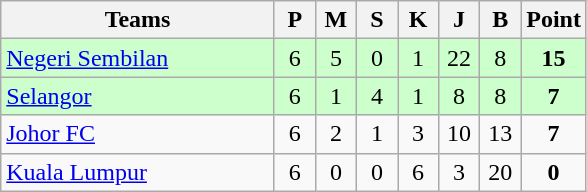<table class="wikitable" style="text-align: center;">
<tr>
<th width="175">Teams</th>
<th width="20">P</th>
<th width="20">M</th>
<th width="20">S</th>
<th width="20">K</th>
<th width="20">J</th>
<th width="20">B</th>
<th width="20">Point</th>
</tr>
<tr bgcolor="#ccffcc">
<td align="left"><a href='#'>Negeri Sembilan</a></td>
<td>6</td>
<td>5</td>
<td>0</td>
<td>1</td>
<td>22</td>
<td>8</td>
<td><strong>15</strong></td>
</tr>
<tr bgcolor="#ccffcc">
<td align="left"><a href='#'>Selangor</a></td>
<td>6</td>
<td>1</td>
<td>4</td>
<td>1</td>
<td>8</td>
<td>8</td>
<td><strong>7</strong></td>
</tr>
<tr>
<td align="left"><a href='#'>Johor FC</a></td>
<td>6</td>
<td>2</td>
<td>1</td>
<td>3</td>
<td>10</td>
<td>13</td>
<td><strong>7</strong></td>
</tr>
<tr>
<td align="left"><a href='#'>Kuala Lumpur</a></td>
<td>6</td>
<td>0</td>
<td>0</td>
<td>6</td>
<td>3</td>
<td>20</td>
<td><strong>0</strong></td>
</tr>
</table>
